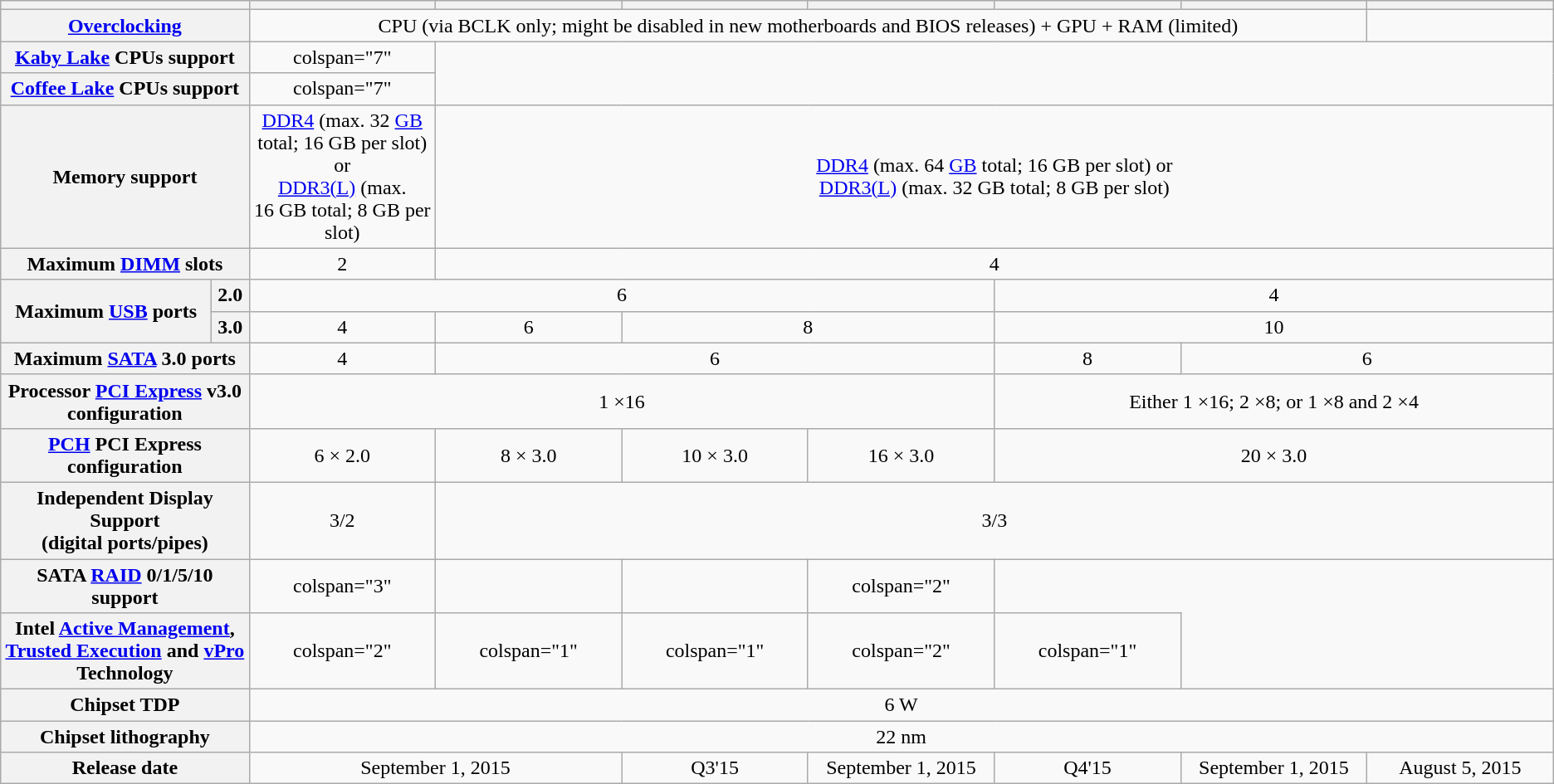<table class="wikitable sticky-header" style="text-align: center; min-width: 30em; max-width: 100em;">
<tr>
<th colspan="2" scope="col" width="16%"></th>
<th scope="col" width="12%"><span></span></th>
<th scope="col" width="12%"><span></span></th>
<th scope="col" width="12%"><span></span></th>
<th scope="col" width="12%"><span></span></th>
<th scope="col" width="12%"><span></span></th>
<th scope="col" width="12%"><span></span></th>
<th scope="col" width="12%"><span></span></th>
</tr>
<tr>
<th colspan="2"><a href='#'>Overclocking</a></th>
<td colspan="6">CPU (via BCLK only; might be disabled in new motherboards and BIOS releases) + GPU + RAM (limited)</td>
<td></td>
</tr>
<tr>
<th colspan="2"><a href='#'>Kaby Lake</a> CPUs support</th>
<td>colspan="7" </td>
</tr>
<tr>
<th colspan="2"><a href='#'>Coffee Lake</a> CPUs support</th>
<td>colspan="7" </td>
</tr>
<tr>
<th colspan="2">Memory support</th>
<td><a href='#'>DDR4</a> (max. 32 <a href='#'>GB</a> total; 16 GB per slot) or<br><a href='#'>DDR3(L)</a> (max. 16 GB total; 8 GB per slot)</td>
<td colspan="7"><a href='#'>DDR4</a> (max. 64 <a href='#'>GB</a> total; 16 GB per slot) or<br><a href='#'>DDR3(L)</a> (max. 32 GB total; 8 GB per slot)</td>
</tr>
<tr>
<th colspan="2">Maximum <a href='#'>DIMM</a> slots</th>
<td>2</td>
<td colspan="6">4</td>
</tr>
<tr>
<th rowspan="2">Maximum <a href='#'>USB</a> ports</th>
<th>2.0</th>
<td colspan="4">6</td>
<td colspan="3">4</td>
</tr>
<tr>
<th>3.0</th>
<td>4</td>
<td>6</td>
<td colspan="2">8</td>
<td colspan="3">10</td>
</tr>
<tr>
<th colspan="2">Maximum <a href='#'>SATA</a> 3.0 ports</th>
<td>4</td>
<td colspan="3">6</td>
<td>8</td>
<td colspan="2">6</td>
</tr>
<tr>
<th colspan="2">Processor <a href='#'>PCI Express</a> v3.0 configuration</th>
<td colspan="4">1 ×16</td>
<td colspan="3">Either 1 ×16; 2 ×8; or 1 ×8 and 2 ×4</td>
</tr>
<tr>
<th colspan="2"><a href='#'>PCH</a> PCI Express configuration</th>
<td>6 × 2.0</td>
<td>8 × 3.0</td>
<td>10 × 3.0</td>
<td>16 × 3.0</td>
<td colspan="3">20 × 3.0</td>
</tr>
<tr>
<th colspan="2">Independent Display Support<br>(digital ports/pipes)</th>
<td>3/2</td>
<td colspan="6">3/3</td>
</tr>
<tr>
<th colspan="2">SATA <a href='#'>RAID</a> 0/1/5/10 support</th>
<td>colspan="3" </td>
<td></td>
<td></td>
<td>colspan="2" </td>
</tr>
<tr>
<th colspan="2">Intel <a href='#'>Active Management</a>, <a href='#'>Trusted Execution</a> and <a href='#'>vPro</a> Technology</th>
<td>colspan="2" </td>
<td>colspan="1" </td>
<td>colspan="1" </td>
<td>colspan="2" </td>
<td>colspan="1" </td>
</tr>
<tr>
<th colspan="2">Chipset TDP</th>
<td colspan="7">6 W</td>
</tr>
<tr>
<th colspan="2">Chipset lithography</th>
<td colspan="7">22 nm</td>
</tr>
<tr>
<th colspan="2">Release date</th>
<td colspan="2">September 1, 2015</td>
<td>Q3'15</td>
<td>September 1, 2015</td>
<td>Q4'15</td>
<td>September 1, 2015</td>
<td>August 5, 2015</td>
</tr>
</table>
